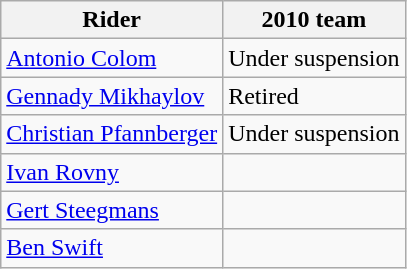<table class="wikitable">
<tr>
<th>Rider</th>
<th>2010 team</th>
</tr>
<tr>
<td><a href='#'>Antonio Colom</a></td>
<td>Under suspension</td>
</tr>
<tr>
<td><a href='#'>Gennady Mikhaylov</a></td>
<td>Retired</td>
</tr>
<tr>
<td><a href='#'>Christian Pfannberger</a></td>
<td>Under suspension</td>
</tr>
<tr>
<td><a href='#'>Ivan Rovny</a></td>
<td></td>
</tr>
<tr>
<td><a href='#'>Gert Steegmans</a></td>
<td></td>
</tr>
<tr>
<td><a href='#'>Ben Swift</a></td>
<td></td>
</tr>
</table>
